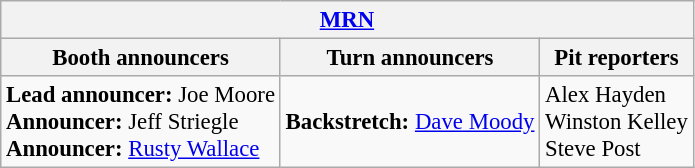<table class="wikitable" style="font-size: 95%;">
<tr>
<th colspan="3"><a href='#'>MRN</a></th>
</tr>
<tr>
<th>Booth announcers</th>
<th>Turn announcers</th>
<th>Pit reporters</th>
</tr>
<tr>
<td><strong>Lead announcer:</strong> Joe Moore<br><strong>Announcer:</strong> Jeff Striegle<br><strong>Announcer:</strong> <a href='#'>Rusty Wallace</a></td>
<td><strong>Backstretch:</strong> <a href='#'>Dave Moody</a></td>
<td>Alex Hayden<br>Winston Kelley<br>Steve Post</td>
</tr>
</table>
